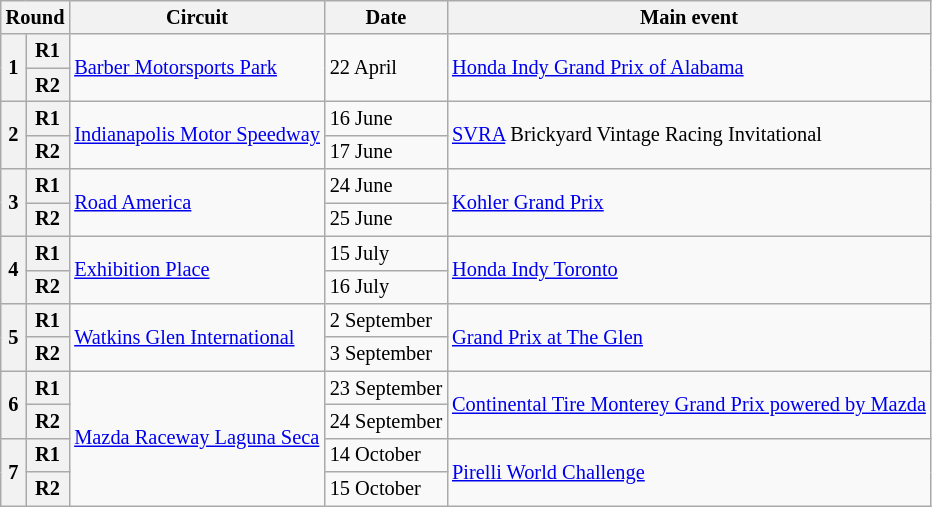<table class="wikitable" style="font-size: 85%;">
<tr>
<th colspan=2>Round</th>
<th>Circuit</th>
<th>Date</th>
<th>Main event</th>
</tr>
<tr>
<th rowspan=2>1</th>
<th>R1</th>
<td rowspan=2> <a href='#'>Barber Motorsports Park</a></td>
<td rowspan=2>22 April</td>
<td rowspan=2><a href='#'>Honda Indy Grand Prix of Alabama</a></td>
</tr>
<tr>
<th>R2</th>
</tr>
<tr>
<th rowspan=2>2</th>
<th>R1</th>
<td rowspan=2> <a href='#'>Indianapolis Motor Speedway</a></td>
<td>16 June</td>
<td rowspan=2><a href='#'>SVRA</a> Brickyard Vintage Racing Invitational</td>
</tr>
<tr>
<th>R2</th>
<td>17 June</td>
</tr>
<tr>
<th rowspan=2>3</th>
<th>R1</th>
<td rowspan=2> <a href='#'>Road America</a></td>
<td>24 June</td>
<td rowspan=2><a href='#'>Kohler Grand Prix</a></td>
</tr>
<tr>
<th>R2</th>
<td>25 June</td>
</tr>
<tr>
<th rowspan=2>4</th>
<th>R1</th>
<td rowspan=2> <a href='#'>Exhibition Place</a></td>
<td>15 July</td>
<td rowspan=2><a href='#'>Honda Indy Toronto</a></td>
</tr>
<tr>
<th>R2</th>
<td>16 July</td>
</tr>
<tr>
<th rowspan=2>5</th>
<th>R1</th>
<td rowspan=2> <a href='#'>Watkins Glen International</a></td>
<td>2 September</td>
<td rowspan=2><a href='#'>Grand Prix at The Glen</a></td>
</tr>
<tr>
<th>R2</th>
<td>3 September</td>
</tr>
<tr>
<th rowspan=2>6</th>
<th>R1</th>
<td rowspan=4> <a href='#'>Mazda Raceway Laguna Seca</a></td>
<td>23 September</td>
<td rowspan=2><a href='#'>Continental Tire Monterey Grand Prix powered by Mazda</a></td>
</tr>
<tr>
<th>R2</th>
<td>24 September</td>
</tr>
<tr>
<th rowspan=2>7</th>
<th>R1</th>
<td>14 October</td>
<td rowspan=2><a href='#'>Pirelli World Challenge</a></td>
</tr>
<tr>
<th>R2</th>
<td>15 October</td>
</tr>
</table>
